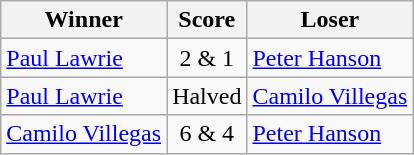<table class="wikitable" font-size:95%;">
<tr>
<th>Winner</th>
<th>Score</th>
<th>Loser</th>
</tr>
<tr>
<td><a href='#'>Paul Lawrie</a></td>
<td align=center>2 & 1</td>
<td><a href='#'>Peter Hanson</a></td>
</tr>
<tr>
<td><a href='#'>Paul Lawrie</a></td>
<td align=center>Halved</td>
<td><a href='#'>Camilo Villegas</a></td>
</tr>
<tr>
<td><a href='#'>Camilo Villegas</a></td>
<td align=center>6 & 4</td>
<td><a href='#'>Peter Hanson</a></td>
</tr>
</table>
